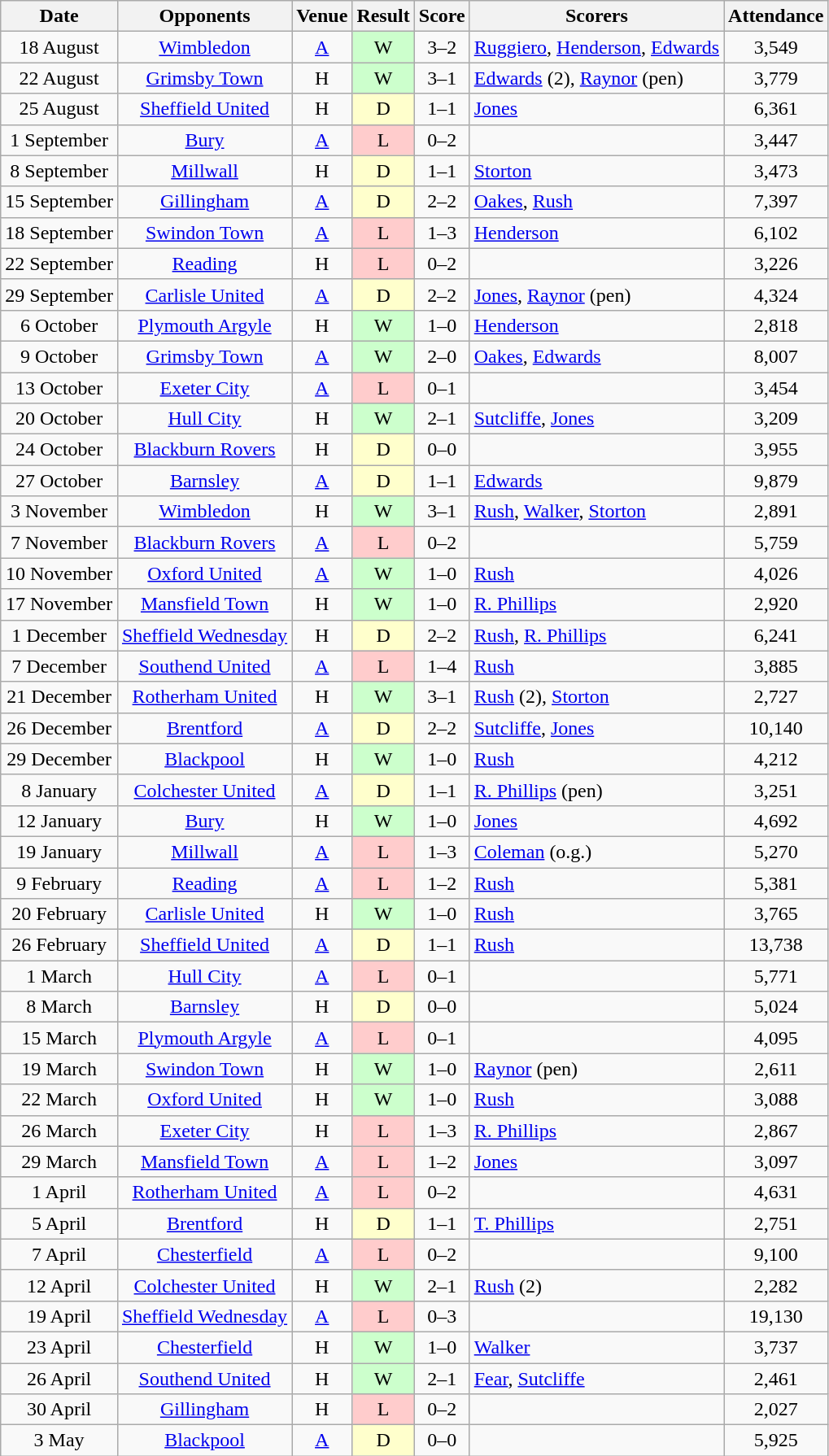<table class="wikitable" style="text-align:center">
<tr>
<th>Date</th>
<th>Opponents</th>
<th>Venue</th>
<th>Result</th>
<th>Score</th>
<th>Scorers</th>
<th>Attendance</th>
</tr>
<tr>
<td>18 August</td>
<td><a href='#'>Wimbledon</a></td>
<td><a href='#'>A</a></td>
<td style="background-color:#CCFFCC">W</td>
<td>3–2</td>
<td align="left"><a href='#'>Ruggiero</a>, <a href='#'>Henderson</a>, <a href='#'>Edwards</a></td>
<td>3,549</td>
</tr>
<tr>
<td>22 August</td>
<td><a href='#'>Grimsby Town</a></td>
<td>H</td>
<td style="background-color:#CCFFCC">W</td>
<td>3–1</td>
<td align="left"><a href='#'>Edwards</a> (2), <a href='#'>Raynor</a> (pen)</td>
<td>3,779</td>
</tr>
<tr>
<td>25 August</td>
<td><a href='#'>Sheffield United</a></td>
<td>H</td>
<td style="background-color:#FFFFCC">D</td>
<td>1–1</td>
<td align="left"><a href='#'>Jones</a></td>
<td>6,361</td>
</tr>
<tr>
<td>1 September</td>
<td><a href='#'>Bury</a></td>
<td><a href='#'>A</a></td>
<td style="background-color:#FFCCCC">L</td>
<td>0–2</td>
<td align="left"></td>
<td>3,447</td>
</tr>
<tr>
<td>8 September</td>
<td><a href='#'>Millwall</a></td>
<td>H</td>
<td style="background-color:#FFFFCC">D</td>
<td>1–1</td>
<td align="left"><a href='#'>Storton</a></td>
<td>3,473</td>
</tr>
<tr>
<td>15 September</td>
<td><a href='#'>Gillingham</a></td>
<td><a href='#'>A</a></td>
<td style="background-color:#FFFFCC">D</td>
<td>2–2</td>
<td align="left"><a href='#'>Oakes</a>, <a href='#'>Rush</a></td>
<td>7,397</td>
</tr>
<tr>
<td>18 September</td>
<td><a href='#'>Swindon Town</a></td>
<td><a href='#'>A</a></td>
<td style="background-color:#FFCCCC">L</td>
<td>1–3</td>
<td align="left"><a href='#'>Henderson</a></td>
<td>6,102</td>
</tr>
<tr>
<td>22 September</td>
<td><a href='#'>Reading</a></td>
<td>H</td>
<td style="background-color:#FFCCCC">L</td>
<td>0–2</td>
<td align="left"></td>
<td>3,226</td>
</tr>
<tr>
<td>29 September</td>
<td><a href='#'>Carlisle United</a></td>
<td><a href='#'>A</a></td>
<td style="background-color:#FFFFCC">D</td>
<td>2–2</td>
<td align="left"><a href='#'>Jones</a>, <a href='#'>Raynor</a> (pen)</td>
<td>4,324</td>
</tr>
<tr>
<td>6 October</td>
<td><a href='#'>Plymouth Argyle</a></td>
<td>H</td>
<td style="background-color:#CCFFCC">W</td>
<td>1–0</td>
<td align="left"><a href='#'>Henderson</a></td>
<td>2,818</td>
</tr>
<tr>
<td>9 October</td>
<td><a href='#'>Grimsby Town</a></td>
<td><a href='#'>A</a></td>
<td style="background-color:#CCFFCC">W</td>
<td>2–0</td>
<td align="left"><a href='#'>Oakes</a>, <a href='#'>Edwards</a></td>
<td>8,007</td>
</tr>
<tr>
<td>13 October</td>
<td><a href='#'>Exeter City</a></td>
<td><a href='#'>A</a></td>
<td style="background-color:#FFCCCC">L</td>
<td>0–1</td>
<td align="left"></td>
<td>3,454</td>
</tr>
<tr>
<td>20 October</td>
<td><a href='#'>Hull City</a></td>
<td>H</td>
<td style="background-color:#CCFFCC">W</td>
<td>2–1</td>
<td align="left"><a href='#'>Sutcliffe</a>, <a href='#'>Jones</a></td>
<td>3,209</td>
</tr>
<tr>
<td>24 October</td>
<td><a href='#'>Blackburn Rovers</a></td>
<td>H</td>
<td style="background-color:#FFFFCC">D</td>
<td>0–0</td>
<td align="left"></td>
<td>3,955</td>
</tr>
<tr>
<td>27 October</td>
<td><a href='#'>Barnsley</a></td>
<td><a href='#'>A</a></td>
<td style="background-color:#FFFFCC">D</td>
<td>1–1</td>
<td align="left"><a href='#'>Edwards</a></td>
<td>9,879</td>
</tr>
<tr>
<td>3 November</td>
<td><a href='#'>Wimbledon</a></td>
<td>H</td>
<td style="background-color:#CCFFCC">W</td>
<td>3–1</td>
<td align="left"><a href='#'>Rush</a>, <a href='#'>Walker</a>, <a href='#'>Storton</a></td>
<td>2,891</td>
</tr>
<tr>
<td>7 November</td>
<td><a href='#'>Blackburn Rovers</a></td>
<td><a href='#'>A</a></td>
<td style="background-color:#FFCCCC">L</td>
<td>0–2</td>
<td align="left"></td>
<td>5,759</td>
</tr>
<tr>
<td>10 November</td>
<td><a href='#'>Oxford United</a></td>
<td><a href='#'>A</a></td>
<td style="background-color:#CCFFCC">W</td>
<td>1–0</td>
<td align="left"><a href='#'>Rush</a></td>
<td>4,026</td>
</tr>
<tr>
<td>17 November</td>
<td><a href='#'>Mansfield Town</a></td>
<td>H</td>
<td style="background-color:#CCFFCC">W</td>
<td>1–0</td>
<td align="left"><a href='#'>R. Phillips</a></td>
<td>2,920</td>
</tr>
<tr>
<td>1 December</td>
<td><a href='#'>Sheffield Wednesday</a></td>
<td>H</td>
<td style="background-color:#FFFFCC">D</td>
<td>2–2</td>
<td align="left"><a href='#'>Rush</a>, <a href='#'>R. Phillips</a></td>
<td>6,241</td>
</tr>
<tr>
<td>7 December</td>
<td><a href='#'>Southend United</a></td>
<td><a href='#'>A</a></td>
<td style="background-color:#FFCCCC">L</td>
<td>1–4</td>
<td align="left"><a href='#'>Rush</a></td>
<td>3,885</td>
</tr>
<tr>
<td>21 December</td>
<td><a href='#'>Rotherham United</a></td>
<td>H</td>
<td style="background-color:#CCFFCC">W</td>
<td>3–1</td>
<td align="left"><a href='#'>Rush</a> (2), <a href='#'>Storton</a></td>
<td>2,727</td>
</tr>
<tr>
<td>26 December</td>
<td><a href='#'>Brentford</a></td>
<td><a href='#'>A</a></td>
<td style="background-color:#FFFFCC">D</td>
<td>2–2</td>
<td align="left"><a href='#'>Sutcliffe</a>, <a href='#'>Jones</a></td>
<td>10,140</td>
</tr>
<tr>
<td>29 December</td>
<td><a href='#'>Blackpool</a></td>
<td>H</td>
<td style="background-color:#CCFFCC">W</td>
<td>1–0</td>
<td align="left"><a href='#'>Rush</a></td>
<td>4,212</td>
</tr>
<tr>
<td>8 January</td>
<td><a href='#'>Colchester United</a></td>
<td><a href='#'>A</a></td>
<td style="background-color:#FFFFCC">D</td>
<td>1–1</td>
<td align="left"><a href='#'>R. Phillips</a> (pen)</td>
<td>3,251</td>
</tr>
<tr>
<td>12 January</td>
<td><a href='#'>Bury</a></td>
<td>H</td>
<td style="background-color:#CCFFCC">W</td>
<td>1–0</td>
<td align="left"><a href='#'>Jones</a></td>
<td>4,692</td>
</tr>
<tr>
<td>19 January</td>
<td><a href='#'>Millwall</a></td>
<td><a href='#'>A</a></td>
<td style="background-color:#FFCCCC">L</td>
<td>1–3</td>
<td align="left"><a href='#'>Coleman</a> (o.g.)</td>
<td>5,270</td>
</tr>
<tr>
<td>9 February</td>
<td><a href='#'>Reading</a></td>
<td><a href='#'>A</a></td>
<td style="background-color:#FFCCCC">L</td>
<td>1–2</td>
<td align="left"><a href='#'>Rush</a></td>
<td>5,381</td>
</tr>
<tr>
<td>20 February</td>
<td><a href='#'>Carlisle United</a></td>
<td>H</td>
<td style="background-color:#CCFFCC">W</td>
<td>1–0</td>
<td align="left"><a href='#'>Rush</a></td>
<td>3,765</td>
</tr>
<tr>
<td>26 February</td>
<td><a href='#'>Sheffield United</a></td>
<td><a href='#'>A</a></td>
<td style="background-color:#FFFFCC">D</td>
<td>1–1</td>
<td align="left"><a href='#'>Rush</a></td>
<td>13,738</td>
</tr>
<tr>
<td>1 March</td>
<td><a href='#'>Hull City</a></td>
<td><a href='#'>A</a></td>
<td style="background-color:#FFCCCC">L</td>
<td>0–1</td>
<td align="left"></td>
<td>5,771</td>
</tr>
<tr>
<td>8 March</td>
<td><a href='#'>Barnsley</a></td>
<td>H</td>
<td style="background-color:#FFFFCC">D</td>
<td>0–0</td>
<td align="left"></td>
<td>5,024</td>
</tr>
<tr>
<td>15 March</td>
<td><a href='#'>Plymouth Argyle</a></td>
<td><a href='#'>A</a></td>
<td style="background-color:#FFCCCC">L</td>
<td>0–1</td>
<td align="left"></td>
<td>4,095</td>
</tr>
<tr>
<td>19 March</td>
<td><a href='#'>Swindon Town</a></td>
<td>H</td>
<td style="background-color:#CCFFCC">W</td>
<td>1–0</td>
<td align="left"><a href='#'>Raynor</a> (pen)</td>
<td>2,611</td>
</tr>
<tr>
<td>22 March</td>
<td><a href='#'>Oxford United</a></td>
<td>H</td>
<td style="background-color:#CCFFCC">W</td>
<td>1–0</td>
<td align="left"><a href='#'>Rush</a></td>
<td>3,088</td>
</tr>
<tr>
<td>26 March</td>
<td><a href='#'>Exeter City</a></td>
<td>H</td>
<td style="background-color:#FFCCCC">L</td>
<td>1–3</td>
<td align="left"><a href='#'>R. Phillips</a></td>
<td>2,867</td>
</tr>
<tr>
<td>29 March</td>
<td><a href='#'>Mansfield Town</a></td>
<td><a href='#'>A</a></td>
<td style="background-color:#FFCCCC">L</td>
<td>1–2</td>
<td align="left"><a href='#'>Jones</a></td>
<td>3,097</td>
</tr>
<tr>
<td>1 April</td>
<td><a href='#'>Rotherham United</a></td>
<td><a href='#'>A</a></td>
<td style="background-color:#FFCCCC">L</td>
<td>0–2</td>
<td align="left"></td>
<td>4,631</td>
</tr>
<tr>
<td>5 April</td>
<td><a href='#'>Brentford</a></td>
<td>H</td>
<td style="background-color:#FFFFCC">D</td>
<td>1–1</td>
<td align="left"><a href='#'>T. Phillips</a></td>
<td>2,751</td>
</tr>
<tr>
<td>7 April</td>
<td><a href='#'>Chesterfield</a></td>
<td><a href='#'>A</a></td>
<td style="background-color:#FFCCCC">L</td>
<td>0–2</td>
<td align="left"></td>
<td>9,100</td>
</tr>
<tr>
<td>12 April</td>
<td><a href='#'>Colchester United</a></td>
<td>H</td>
<td style="background-color:#CCFFCC">W</td>
<td>2–1</td>
<td align="left"><a href='#'>Rush</a> (2)</td>
<td>2,282</td>
</tr>
<tr>
<td>19 April</td>
<td><a href='#'>Sheffield Wednesday</a></td>
<td><a href='#'>A</a></td>
<td style="background-color:#FFCCCC">L</td>
<td>0–3</td>
<td align="left"></td>
<td>19,130</td>
</tr>
<tr>
<td>23 April</td>
<td><a href='#'>Chesterfield</a></td>
<td>H</td>
<td style="background-color:#CCFFCC">W</td>
<td>1–0</td>
<td align="left"><a href='#'>Walker</a></td>
<td>3,737</td>
</tr>
<tr>
<td>26 April</td>
<td><a href='#'>Southend United</a></td>
<td>H</td>
<td style="background-color:#CCFFCC">W</td>
<td>2–1</td>
<td align="left"><a href='#'>Fear</a>, <a href='#'>Sutcliffe</a></td>
<td>2,461</td>
</tr>
<tr>
<td>30 April</td>
<td><a href='#'>Gillingham</a></td>
<td>H</td>
<td style="background-color:#FFCCCC">L</td>
<td>0–2</td>
<td align="left"></td>
<td>2,027</td>
</tr>
<tr>
<td>3 May</td>
<td><a href='#'>Blackpool</a></td>
<td><a href='#'>A</a></td>
<td style="background-color:#FFFFCC">D</td>
<td>0–0</td>
<td align="left"></td>
<td>5,925</td>
</tr>
</table>
